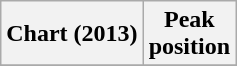<table class="wikitable plainrowheaders">
<tr>
<th scope="col">Chart (2013)</th>
<th scope="col">Peak<br>position</th>
</tr>
<tr>
</tr>
</table>
